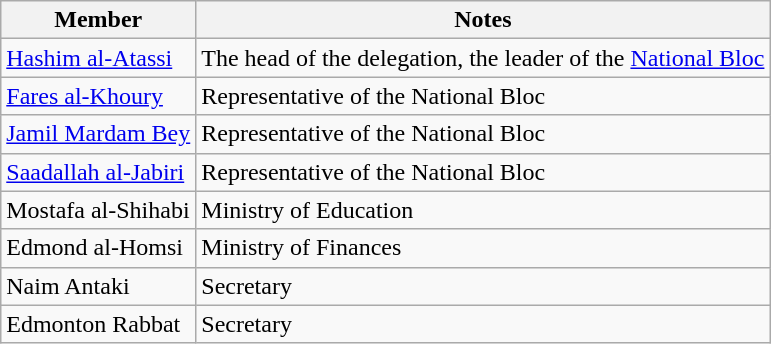<table class="wikitable">
<tr>
<th>Member</th>
<th>Notes</th>
</tr>
<tr>
<td><a href='#'>Hashim al-Atassi</a></td>
<td>The head of the delegation, the leader of the <a href='#'>National Bloc</a></td>
</tr>
<tr>
<td><a href='#'>Fares al-Khoury</a></td>
<td>Representative of the National Bloc</td>
</tr>
<tr>
<td><a href='#'>Jamil Mardam Bey</a></td>
<td>Representative of the National Bloc</td>
</tr>
<tr>
<td><a href='#'>Saadallah al-Jabiri</a></td>
<td>Representative of the National Bloc</td>
</tr>
<tr>
<td>Mostafa al-Shihabi</td>
<td>Ministry of Education</td>
</tr>
<tr>
<td>Edmond al-Homsi</td>
<td>Ministry of Finances</td>
</tr>
<tr>
<td>Naim Antaki</td>
<td>Secretary</td>
</tr>
<tr>
<td>Edmonton Rabbat</td>
<td>Secretary</td>
</tr>
</table>
